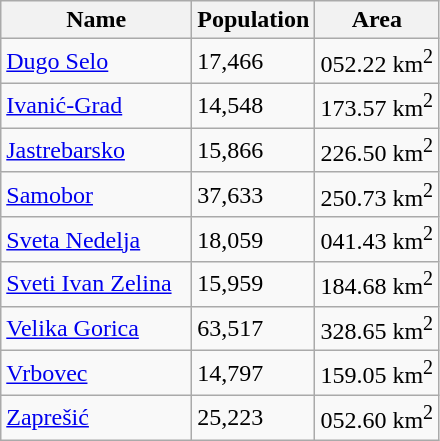<table class="wikitable sortable">
<tr>
<th style="width:7.5em">Name</th>
<th>Population</th>
<th>Area</th>
</tr>
<tr>
<td><a href='#'>Dugo Selo</a></td>
<td>17,466</td>
<td><span>0</span>52.22 km<sup>2</sup></td>
</tr>
<tr>
<td><a href='#'>Ivanić-Grad</a></td>
<td>14,548</td>
<td>173.57 km<sup>2</sup></td>
</tr>
<tr>
<td><a href='#'>Jastrebarsko</a></td>
<td>15,866</td>
<td>226.50 km<sup>2</sup></td>
</tr>
<tr>
<td><a href='#'>Samobor</a></td>
<td>37,633</td>
<td>250.73 km<sup>2</sup></td>
</tr>
<tr>
<td><a href='#'>Sveta Nedelja</a></td>
<td>18,059</td>
<td><span>0</span>41.43 km<sup>2</sup></td>
</tr>
<tr>
<td><a href='#'>Sveti Ivan Zelina</a></td>
<td>15,959</td>
<td>184.68 km<sup>2</sup></td>
</tr>
<tr>
<td><a href='#'>Velika Gorica</a></td>
<td>63,517</td>
<td>328.65 km<sup>2</sup></td>
</tr>
<tr>
<td><a href='#'>Vrbovec</a></td>
<td>14,797</td>
<td>159.05 km<sup>2</sup></td>
</tr>
<tr>
<td><a href='#'>Zaprešić</a></td>
<td>25,223</td>
<td><span>0</span>52.60 km<sup>2</sup></td>
</tr>
</table>
